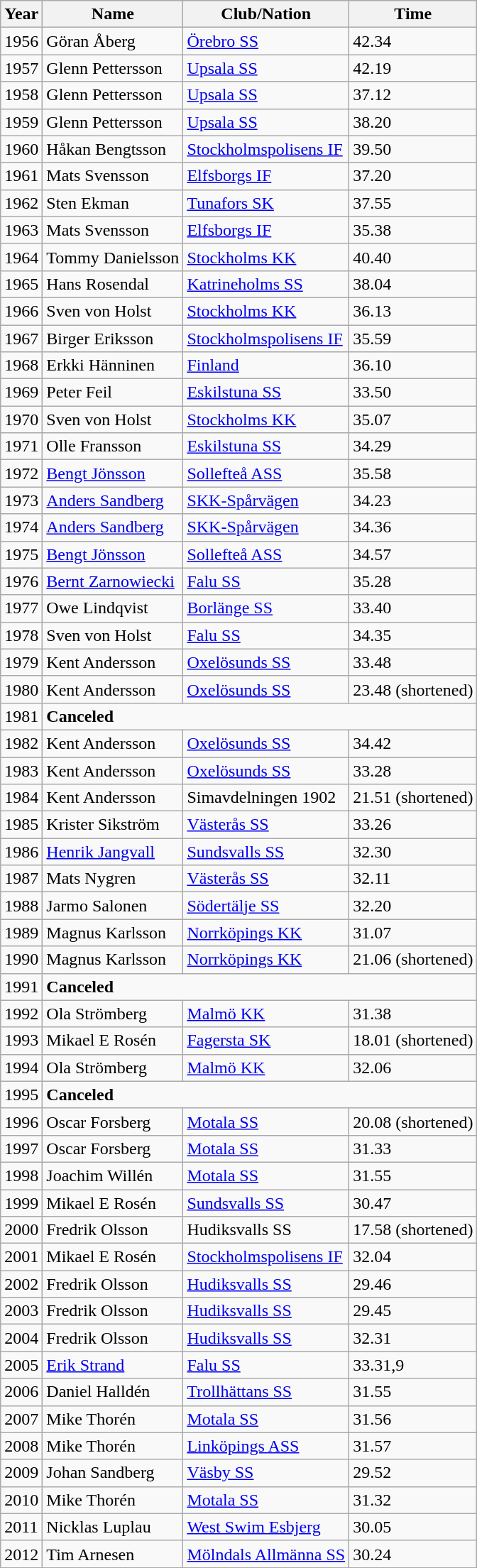<table class=wikitable>
<tr>
<th>Year</th>
<th>Name</th>
<th>Club/Nation</th>
<th>Time</th>
</tr>
<tr>
<td>1956</td>
<td>Göran Åberg</td>
<td><a href='#'>Örebro SS</a></td>
<td>42.34</td>
</tr>
<tr>
<td>1957</td>
<td>Glenn Pettersson</td>
<td><a href='#'>Upsala SS</a></td>
<td>42.19</td>
</tr>
<tr>
<td>1958</td>
<td>Glenn Pettersson</td>
<td><a href='#'>Upsala SS</a></td>
<td>37.12</td>
</tr>
<tr>
<td>1959</td>
<td>Glenn Pettersson</td>
<td><a href='#'>Upsala SS</a></td>
<td>38.20</td>
</tr>
<tr>
<td>1960</td>
<td>Håkan Bengtsson</td>
<td><a href='#'>Stockholmspolisens IF</a></td>
<td>39.50</td>
</tr>
<tr>
<td>1961</td>
<td>Mats Svensson</td>
<td><a href='#'>Elfsborgs IF</a></td>
<td>37.20</td>
</tr>
<tr>
<td>1962</td>
<td>Sten Ekman</td>
<td><a href='#'>Tunafors SK</a></td>
<td>37.55</td>
</tr>
<tr>
<td>1963</td>
<td>Mats Svensson</td>
<td><a href='#'>Elfsborgs IF</a></td>
<td>35.38</td>
</tr>
<tr>
<td>1964</td>
<td>Tommy Danielsson</td>
<td><a href='#'>Stockholms KK</a></td>
<td>40.40</td>
</tr>
<tr>
<td>1965</td>
<td>Hans Rosendal</td>
<td><a href='#'>Katrineholms SS</a></td>
<td>38.04</td>
</tr>
<tr>
<td>1966</td>
<td>Sven von Holst</td>
<td><a href='#'>Stockholms KK</a></td>
<td>36.13</td>
</tr>
<tr>
<td>1967</td>
<td>Birger Eriksson</td>
<td><a href='#'>Stockholmspolisens IF</a></td>
<td>35.59</td>
</tr>
<tr>
<td>1968</td>
<td>Erkki Hänninen</td>
<td><a href='#'>Finland</a></td>
<td>36.10</td>
</tr>
<tr>
<td>1969</td>
<td>Peter Feil</td>
<td><a href='#'>Eskilstuna SS</a></td>
<td>33.50</td>
</tr>
<tr>
<td>1970</td>
<td>Sven von Holst</td>
<td><a href='#'>Stockholms KK</a></td>
<td>35.07</td>
</tr>
<tr>
<td>1971</td>
<td>Olle Fransson</td>
<td><a href='#'>Eskilstuna SS</a></td>
<td>34.29</td>
</tr>
<tr>
<td>1972</td>
<td><a href='#'>Bengt Jönsson</a></td>
<td><a href='#'>Sollefteå ASS</a></td>
<td>35.58</td>
</tr>
<tr>
<td>1973</td>
<td><a href='#'>Anders Sandberg</a></td>
<td><a href='#'>SKK-Spårvägen</a></td>
<td>34.23</td>
</tr>
<tr>
<td>1974</td>
<td><a href='#'>Anders Sandberg</a></td>
<td><a href='#'>SKK-Spårvägen</a></td>
<td>34.36</td>
</tr>
<tr>
<td>1975</td>
<td><a href='#'>Bengt Jönsson</a></td>
<td><a href='#'>Sollefteå ASS</a></td>
<td>34.57</td>
</tr>
<tr>
<td>1976</td>
<td><a href='#'>Bernt Zarnowiecki</a></td>
<td><a href='#'>Falu SS</a></td>
<td>35.28</td>
</tr>
<tr>
<td>1977</td>
<td>Owe Lindqvist</td>
<td><a href='#'>Borlänge SS</a></td>
<td>33.40</td>
</tr>
<tr>
<td>1978</td>
<td>Sven von Holst</td>
<td><a href='#'>Falu SS</a></td>
<td>34.35</td>
</tr>
<tr>
<td>1979</td>
<td>Kent Andersson</td>
<td><a href='#'>Oxelösunds SS</a></td>
<td>33.48</td>
</tr>
<tr>
<td>1980</td>
<td>Kent Andersson</td>
<td><a href='#'>Oxelösunds SS</a></td>
<td>23.48 (shortened)</td>
</tr>
<tr>
<td>1981</td>
<td colspan=3><strong>Canceled</strong></td>
</tr>
<tr>
<td>1982</td>
<td>Kent Andersson</td>
<td><a href='#'>Oxelösunds SS</a></td>
<td>34.42</td>
</tr>
<tr>
<td>1983</td>
<td>Kent Andersson</td>
<td><a href='#'>Oxelösunds SS</a></td>
<td>33.28</td>
</tr>
<tr>
<td>1984</td>
<td>Kent Andersson</td>
<td>Simavdelningen 1902</td>
<td>21.51 (shortened)</td>
</tr>
<tr>
<td>1985</td>
<td>Krister Sikström</td>
<td><a href='#'>Västerås SS</a></td>
<td>33.26</td>
</tr>
<tr>
<td>1986</td>
<td><a href='#'>Henrik Jangvall</a></td>
<td><a href='#'>Sundsvalls SS</a></td>
<td>32.30</td>
</tr>
<tr>
<td>1987</td>
<td>Mats Nygren</td>
<td><a href='#'>Västerås SS</a></td>
<td>32.11</td>
</tr>
<tr>
<td>1988</td>
<td>Jarmo Salonen</td>
<td><a href='#'>Södertälje SS</a></td>
<td>32.20</td>
</tr>
<tr>
<td>1989</td>
<td>Magnus Karlsson</td>
<td><a href='#'>Norrköpings KK</a></td>
<td>31.07</td>
</tr>
<tr>
<td>1990</td>
<td>Magnus Karlsson</td>
<td><a href='#'>Norrköpings KK</a></td>
<td>21.06 (shortened)</td>
</tr>
<tr>
<td>1991</td>
<td colspan=3><strong>Canceled</strong></td>
</tr>
<tr>
<td>1992</td>
<td>Ola Strömberg</td>
<td><a href='#'>Malmö KK</a></td>
<td>31.38</td>
</tr>
<tr>
<td>1993</td>
<td>Mikael E Rosén</td>
<td><a href='#'>Fagersta SK</a></td>
<td>18.01 (shortened)</td>
</tr>
<tr>
<td>1994</td>
<td>Ola Strömberg</td>
<td><a href='#'>Malmö KK</a></td>
<td>32.06</td>
</tr>
<tr>
<td>1995</td>
<td colspan=3><strong>Canceled</strong></td>
</tr>
<tr>
<td>1996</td>
<td>Oscar Forsberg</td>
<td><a href='#'>Motala SS</a></td>
<td>20.08 (shortened)</td>
</tr>
<tr>
<td>1997</td>
<td>Oscar Forsberg</td>
<td><a href='#'>Motala SS</a></td>
<td>31.33</td>
</tr>
<tr>
<td>1998</td>
<td>Joachim Willén</td>
<td><a href='#'>Motala SS</a></td>
<td>31.55</td>
</tr>
<tr>
<td>1999</td>
<td>Mikael E Rosén</td>
<td><a href='#'>Sundsvalls SS</a></td>
<td>30.47</td>
</tr>
<tr>
<td>2000</td>
<td>Fredrik Olsson</td>
<td>Hudiksvalls SS</td>
<td>17.58 (shortened)</td>
</tr>
<tr>
<td>2001</td>
<td>Mikael E Rosén</td>
<td><a href='#'>Stockholmspolisens IF</a></td>
<td>32.04</td>
</tr>
<tr>
<td>2002</td>
<td>Fredrik Olsson</td>
<td><a href='#'>Hudiksvalls SS</a></td>
<td>29.46</td>
</tr>
<tr>
<td>2003</td>
<td>Fredrik Olsson</td>
<td><a href='#'>Hudiksvalls SS</a></td>
<td>29.45</td>
</tr>
<tr>
<td>2004</td>
<td>Fredrik Olsson</td>
<td><a href='#'>Hudiksvalls SS</a></td>
<td>32.31</td>
</tr>
<tr>
<td>2005</td>
<td><a href='#'>Erik Strand</a></td>
<td><a href='#'>Falu SS</a></td>
<td>33.31,9</td>
</tr>
<tr>
<td>2006</td>
<td>Daniel Halldén</td>
<td><a href='#'>Trollhättans SS</a></td>
<td>31.55</td>
</tr>
<tr>
<td>2007</td>
<td>Mike Thorén</td>
<td><a href='#'>Motala SS</a></td>
<td>31.56</td>
</tr>
<tr>
<td>2008</td>
<td>Mike Thorén</td>
<td><a href='#'>Linköpings ASS</a></td>
<td>31.57</td>
</tr>
<tr>
<td>2009</td>
<td>Johan Sandberg</td>
<td><a href='#'>Väsby SS</a></td>
<td>29.52</td>
</tr>
<tr>
<td>2010</td>
<td>Mike Thorén</td>
<td><a href='#'>Motala SS</a></td>
<td>31.32</td>
</tr>
<tr>
<td>2011</td>
<td>Nicklas Luplau</td>
<td><a href='#'>West Swim Esbjerg</a></td>
<td>30.05</td>
</tr>
<tr>
<td>2012</td>
<td>Tim Arnesen</td>
<td><a href='#'>Mölndals Allmänna SS</a></td>
<td>30.24</td>
</tr>
</table>
